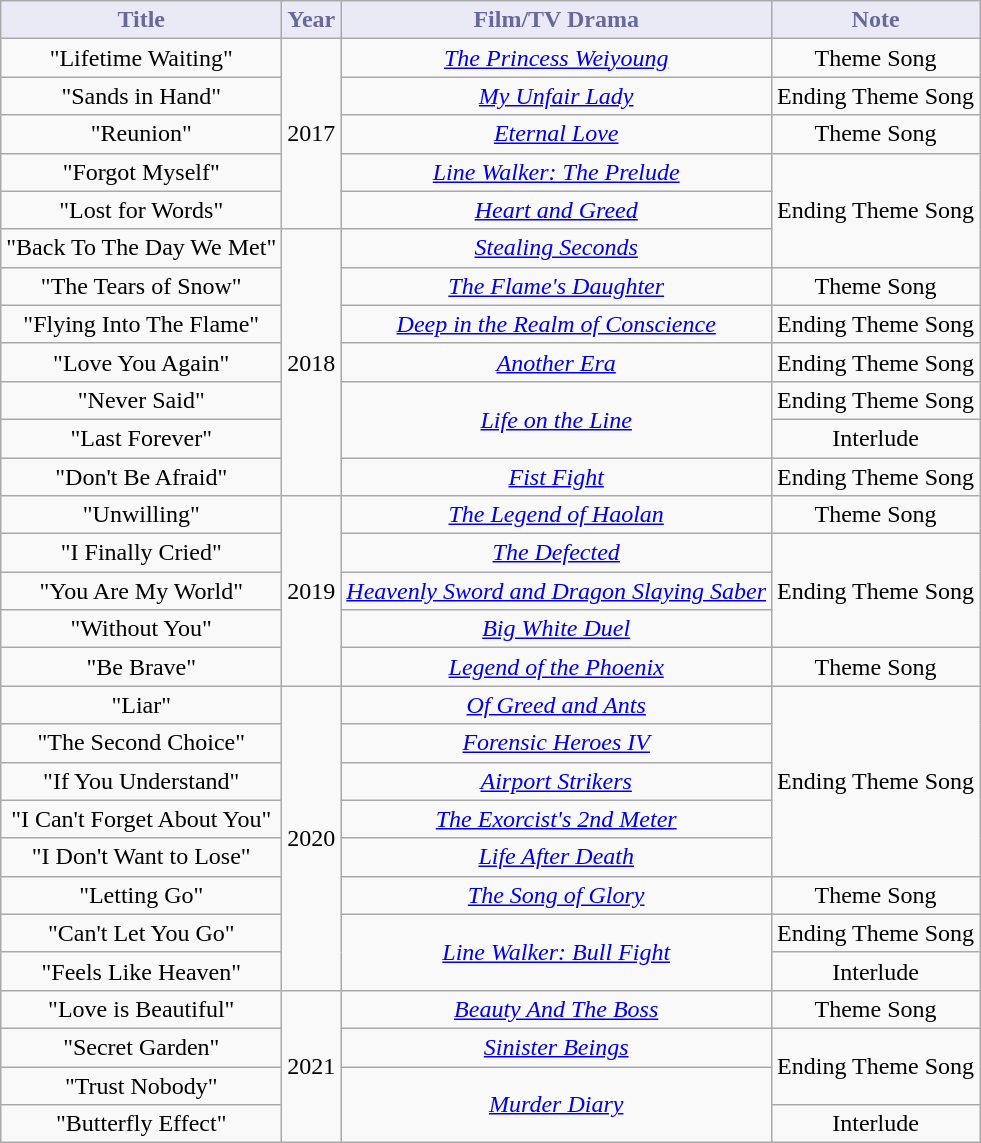<table class="wikitable plainrowheaders">
<tr style="background:#E9EAF5; color:#68699b" align="center">
<td><strong>Title</strong></td>
<td><strong>Year</strong></td>
<td><strong>Film/TV Drama</strong></td>
<td><strong>Note</strong></td>
</tr>
<tr align="center">
<td>"Lifetime Waiting"</td>
<td rowspan="5">2017</td>
<td><em><a href='#'>The Princess Weiyoung</a></em></td>
<td>Theme Song</td>
</tr>
<tr align="center">
<td>"Sands in Hand"</td>
<td><em><a href='#'>My Unfair Lady</a></em></td>
<td>Ending Theme Song</td>
</tr>
<tr align="center">
<td>"Reunion"</td>
<td><em><a href='#'>Eternal Love</a></em></td>
<td>Theme Song</td>
</tr>
<tr align="center">
<td>"Forgot Myself"</td>
<td><em><a href='#'>Line Walker: The Prelude</a></em></td>
<td rowspan="3">Ending Theme Song</td>
</tr>
<tr align="center">
<td>"Lost for Words"</td>
<td><em><a href='#'>Heart and Greed</a></em></td>
</tr>
<tr align="center">
<td>"Back To The Day We Met"</td>
<td rowspan="7">2018</td>
<td><em><a href='#'>Stealing Seconds</a></em></td>
</tr>
<tr align="center">
<td>"The Tears of Snow"</td>
<td><em><a href='#'>The Flame's Daughter</a></em></td>
<td>Theme Song</td>
</tr>
<tr align="center">
<td>"Flying Into The Flame"</td>
<td><em><a href='#'>Deep in the Realm of Conscience</a></em></td>
<td>Ending Theme Song</td>
</tr>
<tr align="center">
<td>"Love You Again"</td>
<td><em><a href='#'>Another Era</a></em></td>
<td>Ending Theme Song</td>
</tr>
<tr align="center">
<td>"Never Said"</td>
<td rowspan="2"><em><a href='#'>Life on the Line</a></em></td>
<td>Ending Theme Song</td>
</tr>
<tr align="center">
<td>"Last Forever"</td>
<td>Interlude</td>
</tr>
<tr align="center">
<td>"Don't Be Afraid"</td>
<td><em><a href='#'>Fist Fight</a></em></td>
<td>Ending Theme Song</td>
</tr>
<tr align="center">
<td>"Unwilling"</td>
<td rowspan="5">2019</td>
<td><em><a href='#'>The Legend of Haolan</a></em></td>
<td>Theme Song</td>
</tr>
<tr align="center">
<td>"I Finally Cried"</td>
<td><em><a href='#'>The Defected</a></em></td>
<td rowspan="3">Ending Theme Song</td>
</tr>
<tr align="center">
<td>"You Are My World"</td>
<td><em><a href='#'>Heavenly Sword and Dragon Slaying Saber</a></em></td>
</tr>
<tr align="center">
<td>"Without You"</td>
<td><em><a href='#'>Big White Duel</a></em></td>
</tr>
<tr align="center">
<td>"Be Brave"</td>
<td><em><a href='#'>Legend of the Phoenix</a></em></td>
<td>Theme Song</td>
</tr>
<tr align="center">
<td>"Liar"</td>
<td rowspan="8">2020</td>
<td><em><a href='#'>Of Greed and Ants</a></em></td>
<td rowspan="5">Ending Theme Song</td>
</tr>
<tr align="center">
<td>"The Second Choice"</td>
<td><em><a href='#'>Forensic Heroes IV</a></em></td>
</tr>
<tr align="center">
<td>"If You Understand"</td>
<td><em><a href='#'>Airport Strikers</a></em></td>
</tr>
<tr align="center">
<td>"I Can't Forget About You"</td>
<td><em><a href='#'>The Exorcist's 2nd Meter</a></em></td>
</tr>
<tr align="center">
<td>"I Don't Want to Lose"</td>
<td><em><a href='#'>Life After Death</a></em></td>
</tr>
<tr align="center">
<td>"Letting Go"</td>
<td><em><a href='#'>The Song of Glory</a></em></td>
<td>Theme Song</td>
</tr>
<tr align="center">
<td>"Can't Let You Go"</td>
<td rowspan="2"><em><a href='#'>Line Walker: Bull Fight</a></em></td>
<td>Ending Theme Song</td>
</tr>
<tr align="center">
<td>"Feels Like Heaven"</td>
<td>Interlude</td>
</tr>
<tr align="center">
<td>"Love is Beautiful"</td>
<td rowspan="4">2021</td>
<td><em><a href='#'>Beauty And The Boss</a></em></td>
<td>Theme Song</td>
</tr>
<tr align="center">
<td>"Secret Garden"</td>
<td><em><a href='#'>Sinister Beings</a></em></td>
<td rowspan="2">Ending Theme Song</td>
</tr>
<tr align="center">
<td>"Trust Nobody"</td>
<td rowspan="2"><em><a href='#'>Murder Diary</a></em></td>
</tr>
<tr align="center">
<td>"Butterfly Effect"</td>
<td>Interlude</td>
</tr>
</table>
